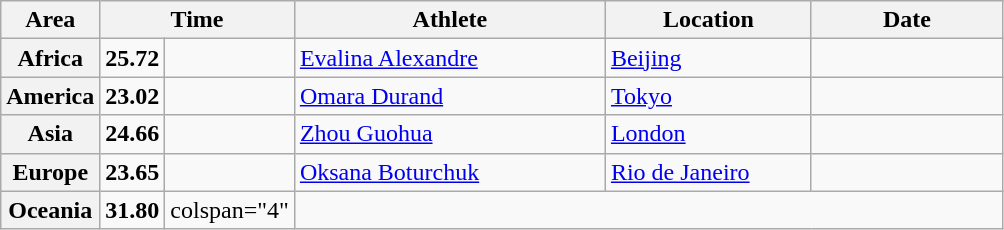<table class="wikitable">
<tr>
<th width="45">Area</th>
<th width="80" colspan="2">Time</th>
<th width="200">Athlete</th>
<th width="130">Location</th>
<th width="120">Date</th>
</tr>
<tr>
<th>Africa</th>
<td align="center"><strong>25.72</strong></td>
<td align="center"></td>
<td> <a href='#'>Evalina Alexandre</a></td>
<td> <a href='#'>Beijing</a></td>
<td align="right"></td>
</tr>
<tr>
<th>America</th>
<td align="center"><strong>23.02</strong></td>
<td align="center"><strong></strong></td>
<td> <a href='#'>Omara Durand</a></td>
<td> <a href='#'>Tokyo</a></td>
<td align="right"></td>
</tr>
<tr>
<th>Asia</th>
<td align="center"><strong>24.66</strong></td>
<td align="center"></td>
<td> <a href='#'>Zhou Guohua</a></td>
<td> <a href='#'>London</a></td>
<td align="right"></td>
</tr>
<tr>
<th>Europe</th>
<td align="center"><strong>23.65</strong></td>
<td align="center"></td>
<td> <a href='#'>Oksana Boturchuk</a></td>
<td> <a href='#'>Rio de Janeiro</a></td>
<td align="right"></td>
</tr>
<tr>
<th>Oceania</th>
<td align="center"><strong>31.80</strong></td>
<td>colspan="4" </td>
</tr>
</table>
